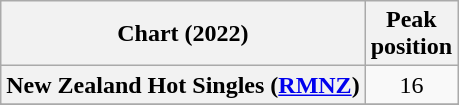<table class="wikitable sortable plainrowheaders" style="text-align:center">
<tr>
<th scope="col">Chart (2022)</th>
<th scope="col">Peak<br>position</th>
</tr>
<tr>
<th scope="row">New Zealand Hot Singles (<a href='#'>RMNZ</a>)</th>
<td>16</td>
</tr>
<tr>
</tr>
<tr>
</tr>
</table>
